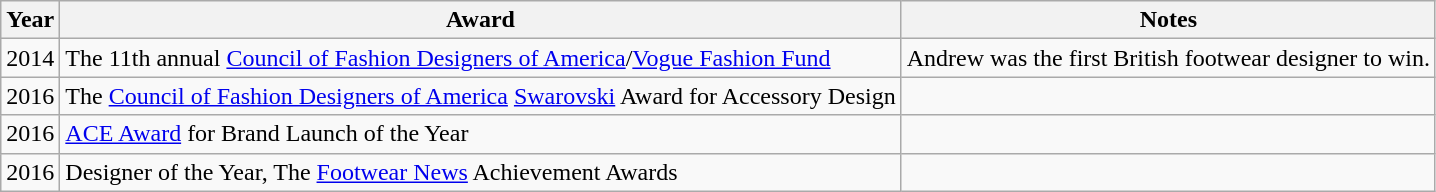<table class="wikitable sortable">
<tr>
<th>Year</th>
<th>Award</th>
<th>Notes</th>
</tr>
<tr>
<td>2014</td>
<td>The 11th annual <a href='#'>Council of Fashion Designers of America</a>/<a href='#'>Vogue Fashion Fund</a></td>
<td>Andrew was the first British footwear designer to win.</td>
</tr>
<tr>
<td>2016</td>
<td>The <a href='#'>Council of Fashion Designers of America</a> <a href='#'>Swarovski</a> Award for Accessory Design</td>
<td></td>
</tr>
<tr>
<td>2016</td>
<td><a href='#'>ACE Award</a> for Brand Launch of the Year</td>
<td></td>
</tr>
<tr>
<td>2016</td>
<td>Designer of the Year, The <a href='#'>Footwear News</a> Achievement Awards</td>
<td></td>
</tr>
</table>
